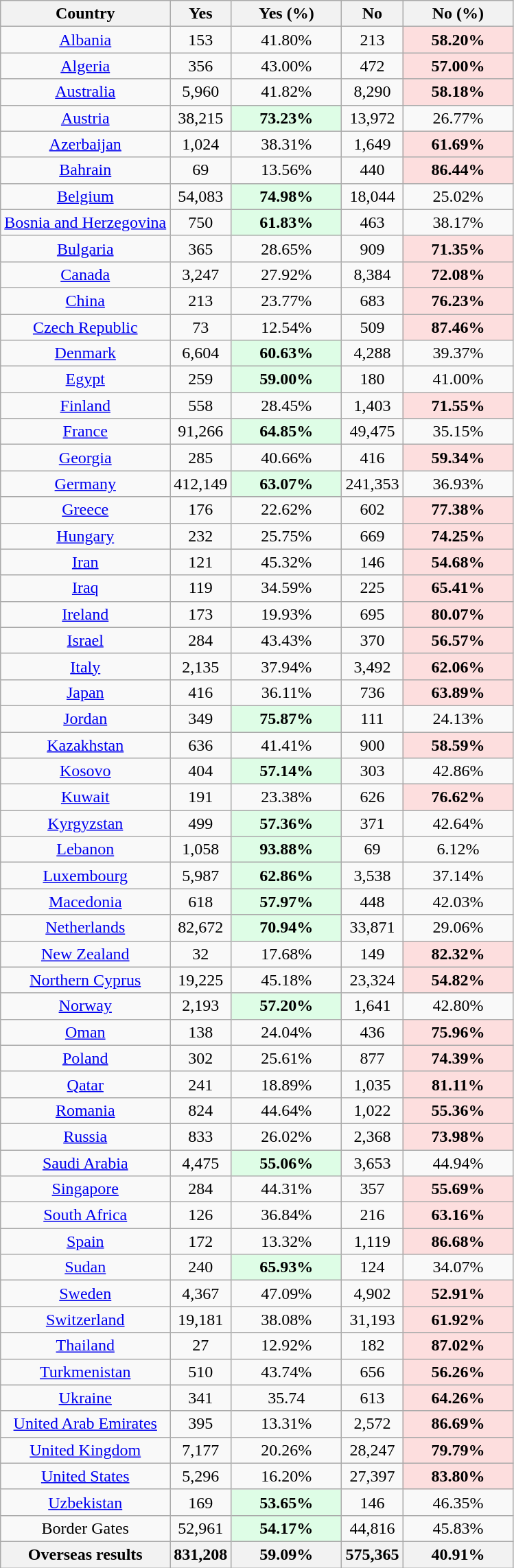<table class="wikitable sortable" style="text-align:center">
<tr>
<th rowspan="1">Country</th>
<th rowspan="1">Yes</th>
<th rowspan="1">Yes (%)</th>
<th rowspan="1">No</th>
<th rowspan="1">No (%)</th>
</tr>
<tr>
<td><a href='#'>Albania</a></td>
<td>153</td>
<td>41.80%</td>
<td>213</td>
<td style="background: #FDDEDE; width: 100px;"><strong>58.20%</strong></td>
</tr>
<tr>
<td><a href='#'>Algeria</a></td>
<td>356</td>
<td>43.00%</td>
<td>472</td>
<td style="background: #FDDEDE; width: 100px;"><strong>57.00%</strong></td>
</tr>
<tr>
<td><a href='#'>Australia</a></td>
<td>5,960</td>
<td>41.82%</td>
<td>8,290</td>
<td style="background: #FDDEDE; width: 100px;"><strong>58.18%</strong></td>
</tr>
<tr>
<td><a href='#'>Austria</a></td>
<td>38,215</td>
<td style="background: #DEFDE6; width: 100px;"><strong>73.23%</strong></td>
<td>13,972</td>
<td>26.77%</td>
</tr>
<tr>
<td><a href='#'>Azerbaijan</a></td>
<td>1,024</td>
<td>38.31%</td>
<td>1,649</td>
<td style="background: #FDDEDE; width: 100px;"><strong>61.69%</strong></td>
</tr>
<tr>
<td><a href='#'>Bahrain</a></td>
<td>69</td>
<td>13.56%</td>
<td>440</td>
<td style="background: #FDDEDE; width: 100px;"><strong>86.44%</strong></td>
</tr>
<tr>
<td><a href='#'>Belgium</a></td>
<td>54,083</td>
<td style="background: #DEFDE6; width: 100px;"><strong>74.98%</strong></td>
<td>18,044</td>
<td>25.02%</td>
</tr>
<tr>
<td><a href='#'>Bosnia and Herzegovina</a></td>
<td>750</td>
<td style="background: #DEFDE6; width: 100px;"><strong>61.83%</strong></td>
<td>463</td>
<td>38.17%</td>
</tr>
<tr>
<td><a href='#'>Bulgaria</a></td>
<td>365</td>
<td>28.65%</td>
<td>909</td>
<td style="background: #FDDEDE; width: 100px;"><strong>71.35%</strong></td>
</tr>
<tr>
<td><a href='#'>Canada</a></td>
<td>3,247</td>
<td>27.92%</td>
<td>8,384</td>
<td style="background: #FDDEDE; width: 100px;"><strong>72.08%</strong></td>
</tr>
<tr>
<td><a href='#'>China</a></td>
<td>213</td>
<td>23.77%</td>
<td>683</td>
<td style="background: #FDDEDE; width: 100px;"><strong>76.23%</strong></td>
</tr>
<tr>
<td><a href='#'>Czech Republic</a></td>
<td>73</td>
<td>12.54%</td>
<td>509</td>
<td style="background: #FDDEDE; width: 100px;"><strong>87.46%</strong></td>
</tr>
<tr>
<td><a href='#'>Denmark</a></td>
<td>6,604</td>
<td style="background: #DEFDE6; width: 100px;"><strong>60.63%</strong></td>
<td>4,288</td>
<td>39.37%</td>
</tr>
<tr>
<td><a href='#'>Egypt</a></td>
<td>259</td>
<td style="background: #DEFDE6; width: 100px;"><strong>59.00%</strong></td>
<td>180</td>
<td>41.00%</td>
</tr>
<tr>
<td><a href='#'>Finland</a></td>
<td>558</td>
<td>28.45%</td>
<td>1,403</td>
<td style="background: #FDDEDE; width: 100px;"><strong>71.55%</strong></td>
</tr>
<tr>
<td><a href='#'>France</a></td>
<td>91,266</td>
<td style="background: #DEFDE6; width: 100px;"><strong>64.85%</strong></td>
<td>49,475</td>
<td>35.15%</td>
</tr>
<tr>
<td><a href='#'>Georgia</a></td>
<td>285</td>
<td>40.66%</td>
<td>416</td>
<td style="background: #FDDEDE; width: 100px;"><strong>59.34%</strong></td>
</tr>
<tr>
<td><a href='#'>Germany</a></td>
<td>412,149</td>
<td style="background: #DEFDE6; width: 100px;"><strong>63.07%</strong></td>
<td>241,353</td>
<td>36.93%</td>
</tr>
<tr>
<td><a href='#'>Greece</a></td>
<td>176</td>
<td>22.62%</td>
<td>602</td>
<td style="background: #FDDEDE; width: 100px;"><strong>77.38%</strong></td>
</tr>
<tr>
<td><a href='#'>Hungary</a></td>
<td>232</td>
<td>25.75%</td>
<td>669</td>
<td style="background: #FDDEDE; width: 100px;"><strong>74.25%</strong></td>
</tr>
<tr>
<td><a href='#'>Iran</a></td>
<td>121</td>
<td>45.32%</td>
<td>146</td>
<td style="background: #FDDEDE; width: 100px;"><strong>54.68%</strong></td>
</tr>
<tr>
<td><a href='#'>Iraq</a></td>
<td>119</td>
<td>34.59%</td>
<td>225</td>
<td style="background: #FDDEDE; width: 100px;"><strong>65.41%</strong></td>
</tr>
<tr>
<td><a href='#'>Ireland</a></td>
<td>173</td>
<td>19.93%</td>
<td>695</td>
<td style="background: #FDDEDE; width: 100px;"><strong>80.07%</strong></td>
</tr>
<tr>
<td><a href='#'>Israel</a></td>
<td>284</td>
<td>43.43%</td>
<td>370</td>
<td style="background: #FDDEDE; width: 100px;"><strong>56.57%</strong></td>
</tr>
<tr>
<td><a href='#'>Italy</a></td>
<td>2,135</td>
<td>37.94%</td>
<td>3,492</td>
<td style="background: #FDDEDE; width: 100px;"><strong>62.06%</strong></td>
</tr>
<tr>
<td><a href='#'>Japan</a></td>
<td>416</td>
<td>36.11%</td>
<td>736</td>
<td style="background: #FDDEDE; width: 100px;"><strong>63.89%</strong></td>
</tr>
<tr>
<td><a href='#'>Jordan</a></td>
<td>349</td>
<td style="background: #DEFDE6; width: 100px;"><strong>75.87%</strong></td>
<td>111</td>
<td>24.13%</td>
</tr>
<tr>
<td><a href='#'>Kazakhstan</a></td>
<td>636</td>
<td>41.41%</td>
<td>900</td>
<td style="background: #FDDEDE; width: 100px;"><strong>58.59%</strong></td>
</tr>
<tr>
<td><a href='#'>Kosovo</a></td>
<td>404</td>
<td style="background: #DEFDE6; width: 100px;"><strong>57.14%</strong></td>
<td>303</td>
<td>42.86%</td>
</tr>
<tr>
<td><a href='#'>Kuwait</a></td>
<td>191</td>
<td>23.38%</td>
<td>626</td>
<td style="background: #FDDEDE; width: 100px;"><strong>76.62%</strong></td>
</tr>
<tr>
<td><a href='#'>Kyrgyzstan</a></td>
<td>499</td>
<td style="background: #DEFDE6; width: 100px;"><strong>57.36%</strong></td>
<td>371</td>
<td>42.64%</td>
</tr>
<tr>
<td><a href='#'>Lebanon</a></td>
<td>1,058</td>
<td style="background: #DEFDE6; width: 100px;"><strong>93.88%</strong></td>
<td>69</td>
<td>6.12%</td>
</tr>
<tr>
<td><a href='#'>Luxembourg</a></td>
<td>5,987</td>
<td style="background: #DEFDE6; width: 100px;"><strong>62.86%</strong></td>
<td>3,538</td>
<td>37.14%</td>
</tr>
<tr>
<td><a href='#'>Macedonia</a></td>
<td>618</td>
<td style="background: #DEFDE6; width: 100px;"><strong>57.97%</strong></td>
<td>448</td>
<td>42.03%</td>
</tr>
<tr>
<td><a href='#'>Netherlands</a></td>
<td>82,672</td>
<td style="background: #DEFDE6; width: 100px;"><strong>70.94%</strong></td>
<td>33,871</td>
<td>29.06%</td>
</tr>
<tr>
<td><a href='#'>New Zealand</a></td>
<td>32</td>
<td>17.68%</td>
<td>149</td>
<td style="background: #FDDEDE; width: 100px;"><strong>82.32%</strong></td>
</tr>
<tr>
<td><a href='#'>Northern Cyprus</a></td>
<td>19,225</td>
<td>45.18%</td>
<td>23,324</td>
<td style="background: #FDDEDE; width: 100px;"><strong>54.82%</strong></td>
</tr>
<tr>
<td><a href='#'>Norway</a></td>
<td>2,193</td>
<td style="background: #DEFDE6; width: 100px;"><strong>57.20%</strong></td>
<td>1,641</td>
<td>42.80%</td>
</tr>
<tr>
<td><a href='#'>Oman</a></td>
<td>138</td>
<td>24.04%</td>
<td>436</td>
<td style="background: #FDDEDE; width: 100px;"><strong>75.96%</strong></td>
</tr>
<tr>
<td><a href='#'>Poland</a></td>
<td>302</td>
<td>25.61%</td>
<td>877</td>
<td style="background: #FDDEDE; width: 100px;"><strong>74.39%</strong></td>
</tr>
<tr>
<td><a href='#'>Qatar</a></td>
<td>241</td>
<td>18.89%</td>
<td>1,035</td>
<td style="background: #FDDEDE; width: 100px;"><strong>81.11%</strong></td>
</tr>
<tr>
<td><a href='#'>Romania</a></td>
<td>824</td>
<td>44.64%</td>
<td>1,022</td>
<td style="background: #FDDEDE; width: 100px;"><strong>55.36%</strong></td>
</tr>
<tr>
<td><a href='#'>Russia</a></td>
<td>833</td>
<td>26.02%</td>
<td>2,368</td>
<td style="background: #FDDEDE; width: 100px;"><strong>73.98%</strong></td>
</tr>
<tr>
<td><a href='#'>Saudi Arabia</a></td>
<td>4,475</td>
<td style="background: #DEFDE6; width: 100px;"><strong>55.06%</strong></td>
<td>3,653</td>
<td>44.94%</td>
</tr>
<tr>
<td><a href='#'>Singapore</a></td>
<td>284</td>
<td>44.31%</td>
<td>357</td>
<td style="background: #FDDEDE; width: 100px;"><strong>55.69%</strong></td>
</tr>
<tr>
<td><a href='#'>South Africa</a></td>
<td>126</td>
<td>36.84%</td>
<td>216</td>
<td style="background: #FDDEDE; width: 100px;"><strong>63.16%</strong></td>
</tr>
<tr>
<td><a href='#'>Spain</a></td>
<td>172</td>
<td>13.32%</td>
<td>1,119</td>
<td style="background: #FDDEDE; width: 100px;"><strong>86.68%</strong></td>
</tr>
<tr>
<td><a href='#'>Sudan</a></td>
<td>240</td>
<td style="background: #DEFDE6; width: 100px;"><strong>65.93%</strong></td>
<td>124</td>
<td>34.07%</td>
</tr>
<tr>
<td><a href='#'>Sweden</a></td>
<td>4,367</td>
<td>47.09%</td>
<td>4,902</td>
<td style="background: #FDDEDE; width: 100px;"><strong>52.91%</strong></td>
</tr>
<tr>
<td><a href='#'>Switzerland</a></td>
<td>19,181</td>
<td>38.08%</td>
<td>31,193</td>
<td style="background: #FDDEDE; width: 100px;"><strong>61.92%</strong></td>
</tr>
<tr>
<td><a href='#'>Thailand</a></td>
<td>27</td>
<td>12.92%</td>
<td>182</td>
<td style="background: #FDDEDE; width: 100px;"><strong>87.02%</strong></td>
</tr>
<tr>
<td><a href='#'>Turkmenistan</a></td>
<td>510</td>
<td>43.74%</td>
<td>656</td>
<td style="background: #FDDEDE; width: 100px;"><strong>56.26%</strong></td>
</tr>
<tr>
<td><a href='#'>Ukraine</a></td>
<td>341</td>
<td>35.74</td>
<td>613</td>
<td style="background: #FDDEDE; width: 100px;"><strong>64.26%</strong></td>
</tr>
<tr>
<td><a href='#'>United Arab Emirates</a></td>
<td>395</td>
<td>13.31%</td>
<td>2,572</td>
<td style="background: #FDDEDE; width: 100px;"><strong>86.69%</strong></td>
</tr>
<tr>
<td><a href='#'>United Kingdom</a></td>
<td>7,177</td>
<td>20.26%</td>
<td>28,247</td>
<td style="background: #FDDEDE; width: 100px;"><strong>79.79%</strong></td>
</tr>
<tr>
<td><a href='#'>United States</a></td>
<td>5,296</td>
<td>16.20%</td>
<td>27,397</td>
<td style="background: #FDDEDE; width: 100px;"><strong>83.80%</strong></td>
</tr>
<tr>
<td><a href='#'>Uzbekistan</a></td>
<td>169</td>
<td style="background: #DEFDE6; width: 100px;"><strong>53.65%</strong></td>
<td>146</td>
<td>46.35%</td>
</tr>
<tr>
<td>Border Gates</td>
<td>52,961</td>
<td style="background: #DEFDE6; width: 100px;"><strong>54.17%</strong></td>
<td>44,816</td>
<td>45.83%</td>
</tr>
<tr>
<th>Overseas results</th>
<th>831,208</th>
<th>59.09%</th>
<th>575,365</th>
<th>40.91%</th>
</tr>
</table>
